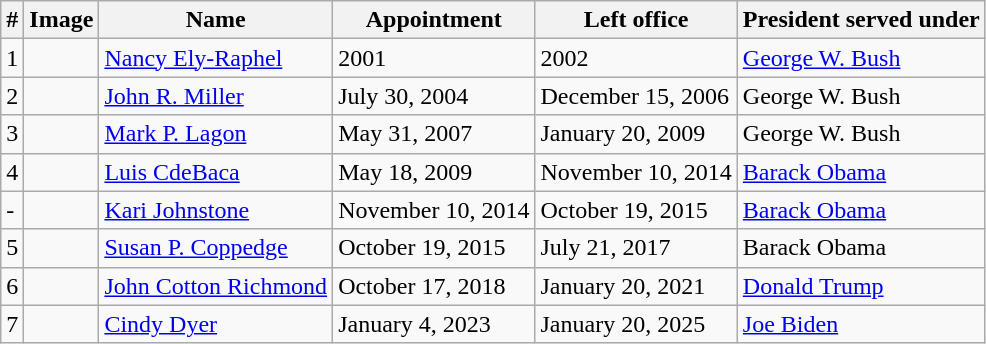<table class="wikitable">
<tr>
<th>#</th>
<th>Image</th>
<th>Name</th>
<th>Appointment</th>
<th>Left office</th>
<th>President served under</th>
</tr>
<tr>
<td>1</td>
<td></td>
<td><a href='#'>Nancy Ely-Raphel</a></td>
<td>2001</td>
<td>2002</td>
<td><a href='#'>George W. Bush</a></td>
</tr>
<tr>
<td>2</td>
<td></td>
<td><a href='#'>John R. Miller</a></td>
<td>July 30, 2004</td>
<td>December 15, 2006</td>
<td>George W. Bush</td>
</tr>
<tr>
<td>3</td>
<td></td>
<td><a href='#'>Mark P. Lagon</a></td>
<td>May 31, 2007</td>
<td>January 20, 2009</td>
<td>George W. Bush</td>
</tr>
<tr>
<td>4</td>
<td></td>
<td><a href='#'>Luis CdeBaca</a></td>
<td>May 18, 2009</td>
<td>November 10, 2014</td>
<td><a href='#'>Barack Obama</a></td>
</tr>
<tr>
<td>-</td>
<td></td>
<td><a href='#'>Kari Johnstone</a> </td>
<td>November 10, 2014</td>
<td>October 19, 2015</td>
<td><a href='#'>Barack Obama</a></td>
</tr>
<tr>
<td>5</td>
<td></td>
<td><a href='#'>Susan P. Coppedge</a></td>
<td>October 19, 2015</td>
<td>July 21, 2017</td>
<td>Barack Obama</td>
</tr>
<tr>
<td>6</td>
<td></td>
<td><a href='#'>John Cotton Richmond</a></td>
<td>October 17, 2018</td>
<td>January 20, 2021</td>
<td><a href='#'>Donald Trump</a></td>
</tr>
<tr>
<td>7</td>
<td></td>
<td><a href='#'>Cindy Dyer</a></td>
<td>January 4, 2023</td>
<td>January 20, 2025</td>
<td><a href='#'>Joe Biden</a></td>
</tr>
</table>
